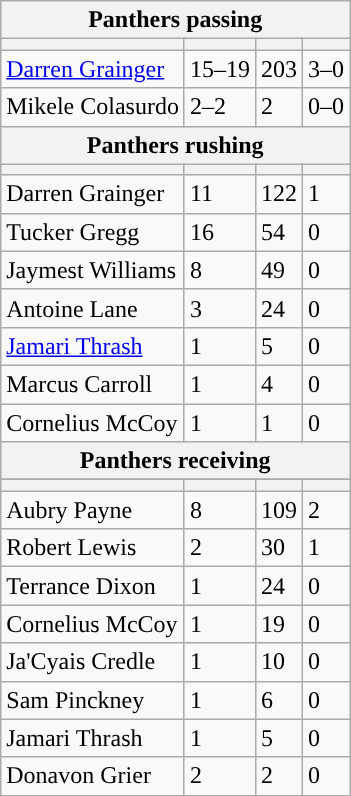<table class="wikitable plainrowheaders">
<tr>
<th colspan="6">Panthers passing</th>
</tr>
<tr>
<th scope="col"></th>
<th scope="col"></th>
<th scope="col"></th>
<th scope="col"></th>
</tr>
<tr>
<td><a href='#'>Darren Grainger</a></td>
<td>15–19</td>
<td>203</td>
<td>3–0</td>
</tr>
<tr>
<td>Mikele Colasurdo</td>
<td>2–2</td>
<td>2</td>
<td>0–0</td>
</tr>
<tr>
<th colspan="6">Panthers rushing</th>
</tr>
<tr>
<th scope="col"></th>
<th scope="col"></th>
<th scope="col"></th>
<th scope="col"></th>
</tr>
<tr>
<td>Darren Grainger</td>
<td>11</td>
<td>122</td>
<td>1</td>
</tr>
<tr>
<td>Tucker Gregg</td>
<td>16</td>
<td>54</td>
<td>0</td>
</tr>
<tr>
<td>Jaymest Williams</td>
<td>8</td>
<td>49</td>
<td>0</td>
</tr>
<tr>
<td>Antoine Lane</td>
<td>3</td>
<td>24</td>
<td>0</td>
</tr>
<tr>
<td><a href='#'>Jamari Thrash</a></td>
<td>1</td>
<td>5</td>
<td>0</td>
</tr>
<tr>
<td>Marcus Carroll</td>
<td>1</td>
<td>4</td>
<td>0</td>
</tr>
<tr>
<td>Cornelius McCoy</td>
<td>1</td>
<td>1</td>
<td>0</td>
</tr>
<tr>
<th colspan="6">Panthers receiving</th>
</tr>
<tr>
</tr>
<tr>
<th scope="col"></th>
<th scope="col"></th>
<th scope="col"></th>
<th scope="col"></th>
</tr>
<tr>
<td>Aubry Payne</td>
<td>8</td>
<td>109</td>
<td>2</td>
</tr>
<tr>
<td>Robert Lewis</td>
<td>2</td>
<td>30</td>
<td>1</td>
</tr>
<tr>
<td>Terrance Dixon</td>
<td>1</td>
<td>24</td>
<td>0</td>
</tr>
<tr>
<td>Cornelius McCoy</td>
<td>1</td>
<td>19</td>
<td>0</td>
</tr>
<tr>
<td>Ja'Cyais Credle</td>
<td>1</td>
<td>10</td>
<td>0</td>
</tr>
<tr>
<td>Sam Pinckney</td>
<td>1</td>
<td>6</td>
<td>0</td>
</tr>
<tr>
<td>Jamari Thrash</td>
<td>1</td>
<td>5</td>
<td>0</td>
</tr>
<tr>
<td>Donavon Grier</td>
<td>2</td>
<td>2</td>
<td>0</td>
</tr>
<tr>
</tr>
</table>
